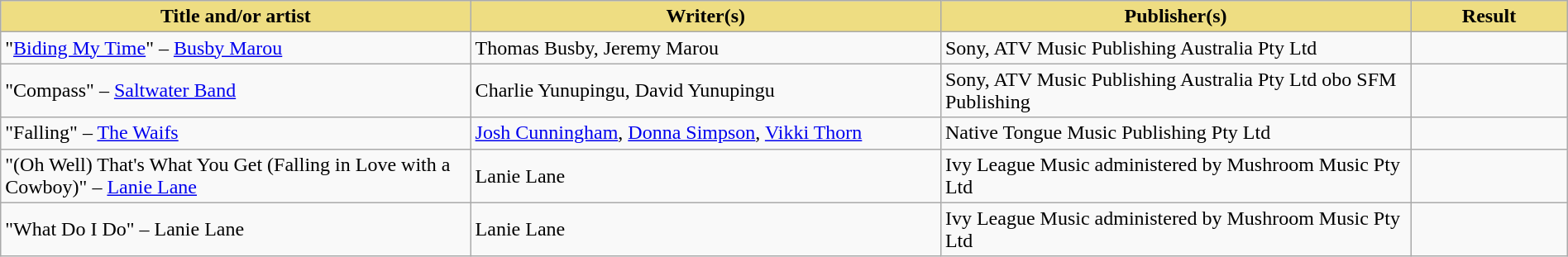<table class="wikitable" width=100%>
<tr>
<th style="width:30%;background:#EEDD82;">Title and/or artist</th>
<th style="width:30%;background:#EEDD82;">Writer(s)</th>
<th style="width:30%;background:#EEDD82;">Publisher(s)</th>
<th style="width:10%;background:#EEDD82;">Result</th>
</tr>
<tr>
<td>"<a href='#'>Biding My Time</a>" – <a href='#'>Busby Marou</a></td>
<td>Thomas Busby, Jeremy Marou</td>
<td>Sony, ATV Music Publishing Australia Pty Ltd</td>
<td></td>
</tr>
<tr>
<td>"Compass" – <a href='#'>Saltwater Band</a></td>
<td>Charlie Yunupingu, David Yunupingu</td>
<td>Sony, ATV Music Publishing Australia Pty Ltd obo SFM Publishing</td>
<td></td>
</tr>
<tr>
<td>"Falling" – <a href='#'>The Waifs</a></td>
<td><a href='#'>Josh Cunningham</a>, <a href='#'>Donna Simpson</a>, <a href='#'>Vikki Thorn</a></td>
<td>Native Tongue Music Publishing Pty Ltd</td>
<td></td>
</tr>
<tr>
<td>"(Oh Well) That's What You Get (Falling in Love with a Cowboy)" – <a href='#'>Lanie Lane</a></td>
<td>Lanie Lane</td>
<td>Ivy League Music administered by Mushroom Music Pty Ltd</td>
<td></td>
</tr>
<tr>
<td>"What Do I Do" – Lanie Lane</td>
<td>Lanie Lane</td>
<td>Ivy League Music administered by Mushroom Music Pty Ltd</td>
<td></td>
</tr>
</table>
